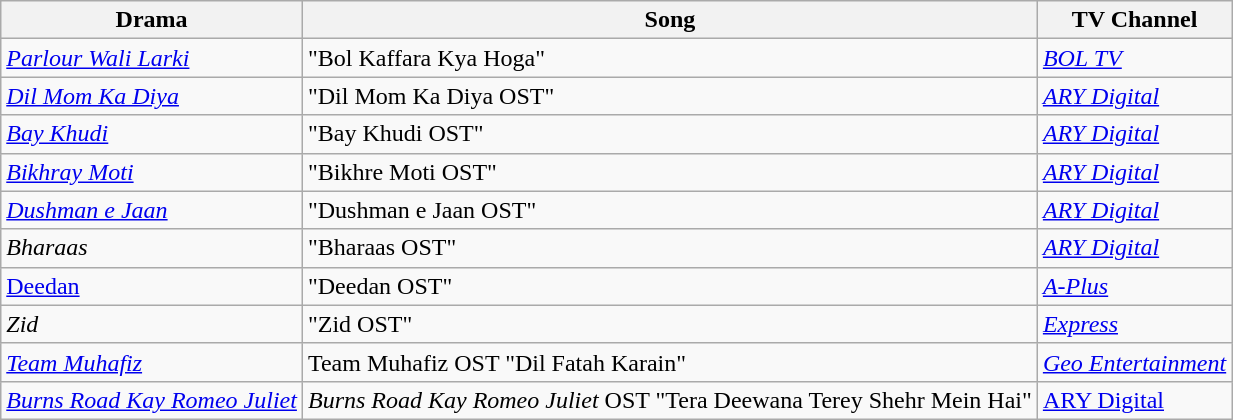<table class="wikitable">
<tr>
<th>Drama</th>
<th>Song</th>
<th>TV Channel</th>
</tr>
<tr>
<td><em><a href='#'>Parlour Wali Larki</a></em></td>
<td>"Bol Kaffara Kya Hoga"</td>
<td><em><a href='#'>BOL TV</a></em></td>
</tr>
<tr>
<td><em><a href='#'>Dil Mom Ka Diya</a></em></td>
<td>"Dil Mom Ka Diya OST"</td>
<td><em><a href='#'>ARY Digital</a></em></td>
</tr>
<tr>
<td><em><a href='#'>Bay Khudi</a></em></td>
<td>"Bay Khudi OST"</td>
<td><em><a href='#'>ARY Digital</a></em></td>
</tr>
<tr>
<td><em><a href='#'>Bikhray Moti</a></em></td>
<td>"Bikhre Moti OST"</td>
<td><em><a href='#'>ARY Digital</a></em></td>
</tr>
<tr>
<td><em><a href='#'>Dushman e Jaan</a></em></td>
<td>"Dushman e Jaan OST"</td>
<td><em><a href='#'>ARY Digital</a></em></td>
</tr>
<tr>
<td><em>Bharaas</em></td>
<td>"Bharaas OST"</td>
<td><em><a href='#'>ARY Digital</a></em></td>
</tr>
<tr>
<td><a href='#'>Deedan</a></td>
<td>"Deedan OST"</td>
<td><em><a href='#'>A-Plus</a></em></td>
</tr>
<tr>
<td><em>Zid</em></td>
<td>"Zid OST"</td>
<td><em><a href='#'>Express</a></em></td>
</tr>
<tr>
<td><em><a href='#'>Team Muhafiz</a></em></td>
<td>Team Muhafiz OST "Dil Fatah Karain"</td>
<td><em><a href='#'>Geo Entertainment</a></em></td>
</tr>
<tr>
<td><em><a href='#'>Burns Road Kay Romeo Juliet</a></em></td>
<td><em>Burns Road Kay Romeo Juliet</em> OST "Tera Deewana Terey Shehr Mein Hai"</td>
<td><a href='#'>ARY Digital</a></td>
</tr>
</table>
